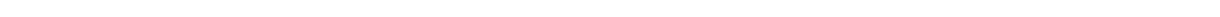<table style="width:88%; text-align:center;">
<tr style="color:white;">
<td style="background:"><strong>32</strong></td>
<td style="background:"><strong>31</strong></td>
<td style="background:"><strong>5</strong></td>
<td style="background:"><strong>72</strong></td>
</tr>
</table>
